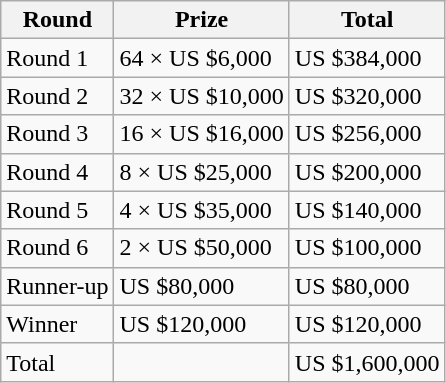<table class="wikitable">
<tr>
<th>Round</th>
<th>Prize</th>
<th>Total</th>
</tr>
<tr>
<td>Round 1</td>
<td>64 × US $6,000</td>
<td>US $384,000</td>
</tr>
<tr>
<td>Round 2</td>
<td>32 × US $10,000</td>
<td>US $320,000</td>
</tr>
<tr>
<td>Round 3</td>
<td>16 × US $16,000</td>
<td>US $256,000</td>
</tr>
<tr>
<td>Round 4</td>
<td>8 × US $25,000</td>
<td>US $200,000</td>
</tr>
<tr>
<td>Round 5</td>
<td>4 × US $35,000</td>
<td>US $140,000</td>
</tr>
<tr>
<td>Round 6</td>
<td>2 × US $50,000</td>
<td>US $100,000</td>
</tr>
<tr>
<td>Runner-up</td>
<td>US $80,000</td>
<td>US $80,000</td>
</tr>
<tr>
<td>Winner</td>
<td>US $120,000</td>
<td>US $120,000</td>
</tr>
<tr>
<td>Total</td>
<td></td>
<td>US $1,600,000</td>
</tr>
</table>
